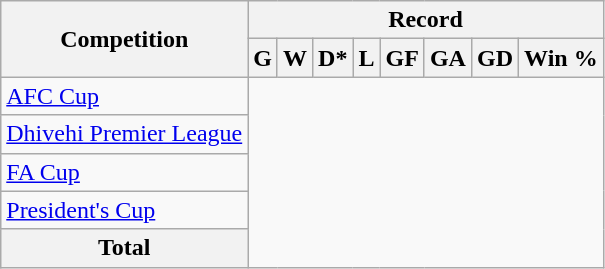<table class="wikitable" style="text-align: center">
<tr>
<th rowspan="2">Competition</th>
<th colspan="9">Record</th>
</tr>
<tr>
<th>G</th>
<th>W</th>
<th>D*</th>
<th>L</th>
<th>GF</th>
<th>GA</th>
<th>GD</th>
<th>Win %</th>
</tr>
<tr>
<td style="text-align: left"><a href='#'>AFC Cup</a><br></td>
</tr>
<tr>
<td style="text-align: left"><a href='#'>Dhivehi Premier League</a><br></td>
</tr>
<tr>
<td style="text-align: left"><a href='#'>FA Cup</a><br></td>
</tr>
<tr>
<td style="text-align: left"><a href='#'>President's Cup</a><br></td>
</tr>
<tr>
<th>Total<br></th>
</tr>
</table>
